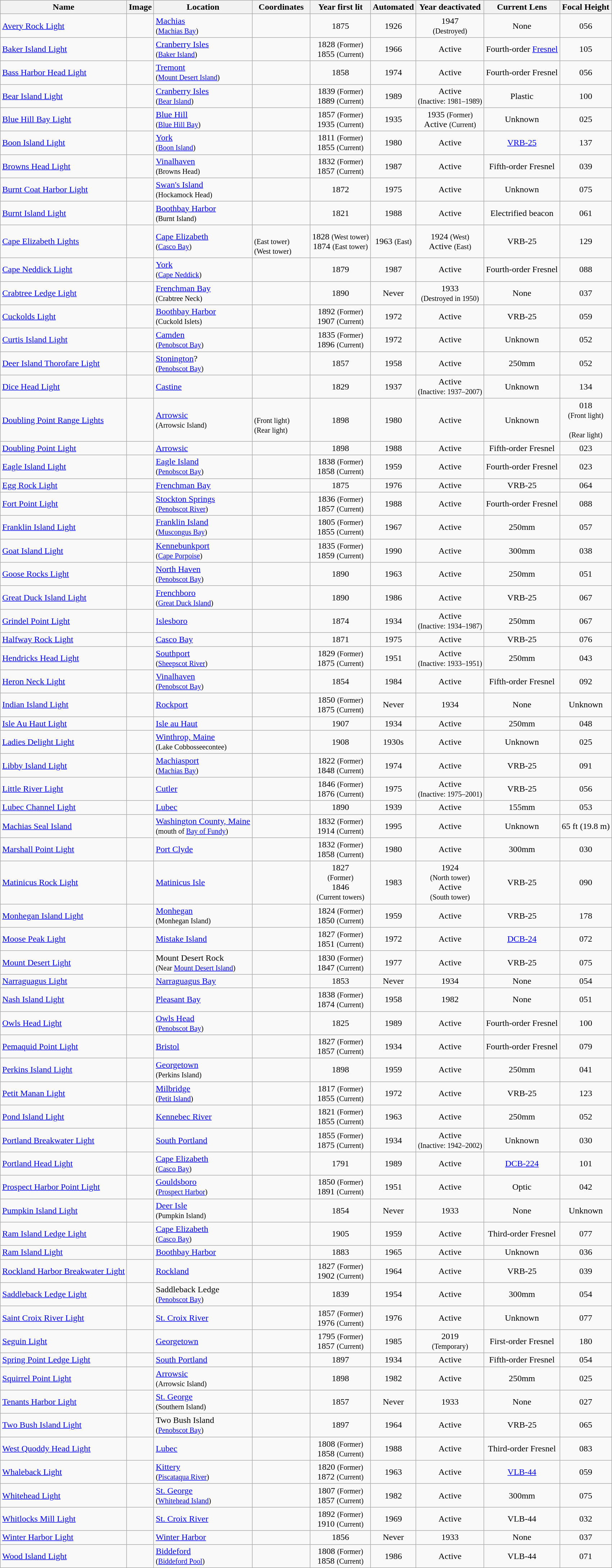<table class="wikitable sortable">
<tr>
<th>Name</th>
<th scope="col" class="unsortable">Image</th>
<th>Location</th>
<th width="100">Coordinates</th>
<th>Year first lit</th>
<th>Automated</th>
<th>Year deactivated</th>
<th>Current Lens</th>
<th>Focal Height</th>
</tr>
<tr>
<td><a href='#'>Avery Rock Light</a></td>
<td></td>
<td><a href='#'>Machias</a><br><small>(<a href='#'>Machias Bay</a>)</small></td>
<td></td>
<td style="text-align: center;">1875</td>
<td style="text-align: center;">1926</td>
<td style="text-align: center;">1947<br><small>(Destroyed)</small></td>
<td style="text-align: center;">None</td>
<td style="text-align: center;"><span>056</span> </td>
</tr>
<tr>
<td><a href='#'>Baker Island Light</a></td>
<td></td>
<td><a href='#'>Cranberry Isles</a><br><small>(<a href='#'>Baker Island</a>)</small></td>
<td></td>
<td style="text-align: center;">1828 <small>(Former)</small><br>1855 <small>(Current)</small></td>
<td style="text-align: center;">1966</td>
<td style="text-align: center;">Active</td>
<td style="text-align: center;">Fourth-order <a href='#'>Fresnel</a></td>
<td style="text-align: center;"><span>105</span> </td>
</tr>
<tr>
<td><a href='#'>Bass Harbor Head Light</a></td>
<td></td>
<td><a href='#'>Tremont</a><br><small>(<a href='#'>Mount Desert Island</a>)</small></td>
<td></td>
<td style="text-align: center;">1858</td>
<td style="text-align: center;">1974</td>
<td style="text-align: center;">Active</td>
<td style="text-align: center;">Fourth-order Fresnel</td>
<td style="text-align: center;"><span>056</span> </td>
</tr>
<tr>
<td><a href='#'>Bear Island Light</a></td>
<td></td>
<td><a href='#'>Cranberry Isles</a><br><small>(<a href='#'>Bear Island</a>)</small></td>
<td></td>
<td style="text-align: center;">1839 <small>(Former)</small><br>1889 <small>(Current)</small></td>
<td style="text-align: center;">1989</td>
<td style="text-align: center;">Active<br><small>(Inactive: 1981–1989)</small></td>
<td style="text-align: center;">Plastic</td>
<td style="text-align: center;"><span>100</span> </td>
</tr>
<tr>
<td><a href='#'>Blue Hill Bay Light</a></td>
<td></td>
<td><a href='#'>Blue Hill</a><br><small>(<a href='#'>Blue Hill Bay</a>)</small></td>
<td></td>
<td style="text-align: center;">1857 <small>(Former)</small><br>1935 <small>(Current)</small></td>
<td style="text-align: center;">1935</td>
<td style="text-align: center;">1935 <small>(Former)</small><br>Active <small>(Current)</small></td>
<td style="text-align: center;">Unknown</td>
<td style="text-align: center;"><span>025</span> </td>
</tr>
<tr>
<td><a href='#'>Boon Island Light</a></td>
<td></td>
<td><a href='#'>York</a><br><small>(<a href='#'>Boon Island</a>)</small></td>
<td></td>
<td style="text-align: center;">1811 <small>(Former)</small><br>1855 <small>(Current)</small></td>
<td style="text-align: center;">1980</td>
<td style="text-align: center;">Active</td>
<td style="text-align: center;"><a href='#'>VRB-25</a></td>
<td style="text-align: center;"><span>137</span> </td>
</tr>
<tr>
<td><a href='#'>Browns Head Light</a></td>
<td></td>
<td><a href='#'>Vinalhaven</a><br><small>(Browns Head)</small></td>
<td></td>
<td style="text-align: center;">1832 <small>(Former)</small><br>1857 <small>(Current)</small></td>
<td style="text-align: center;">1987</td>
<td style="text-align: center;">Active</td>
<td style="text-align: center;">Fifth-order Fresnel</td>
<td style="text-align: center;"><span>039</span> </td>
</tr>
<tr>
<td><a href='#'>Burnt Coat Harbor Light</a></td>
<td></td>
<td><a href='#'>Swan's Island</a><br><small>(Hockamock Head)</small></td>
<td></td>
<td style="text-align: center;">1872</td>
<td style="text-align: center;">1975</td>
<td style="text-align: center;">Active</td>
<td style="text-align: center;">Unknown</td>
<td style="text-align: center;"><span>075</span> </td>
</tr>
<tr>
<td><a href='#'>Burnt Island Light</a></td>
<td></td>
<td><a href='#'>Boothbay Harbor</a><br><small>(Burnt Island)</small></td>
<td></td>
<td style="text-align: center;">1821</td>
<td style="text-align: center;">1988</td>
<td style="text-align: center;">Active</td>
<td style="text-align: center;">Electrified beacon</td>
<td style="text-align: center;"><span>061</span> </td>
</tr>
<tr>
<td><a href='#'>Cape Elizabeth Lights</a></td>
<td></td>
<td><a href='#'>Cape Elizabeth</a><br><small>(<a href='#'>Casco Bay</a>)</small></td>
<td><br> <small>(East tower)</small><br> <small>(West tower)</small></td>
<td style="text-align: center;">1828 <small>(West tower)</small><br>1874 <small>(East tower)</small></td>
<td style="text-align: center;">1963 <small>(East)</small></td>
<td style="text-align: center;">1924 <small>(West)</small><br>Active <small>(East)</small></td>
<td style="text-align: center;">VRB-25</td>
<td style="text-align: center;"><span>129</span> </td>
</tr>
<tr>
<td><a href='#'>Cape Neddick Light</a></td>
<td></td>
<td><a href='#'>York</a><br><small>(<a href='#'>Cape Neddick</a>)</small></td>
<td></td>
<td style="text-align: center;">1879</td>
<td style="text-align: center;">1987</td>
<td style="text-align: center;">Active</td>
<td style="text-align: center;">Fourth-order Fresnel</td>
<td style="text-align: center;"><span>088</span> </td>
</tr>
<tr>
<td><a href='#'>Crabtree Ledge Light</a></td>
<td></td>
<td><a href='#'>Frenchman Bay</a><br><small>(Crabtree Neck)</small></td>
<td></td>
<td style="text-align: center;">1890</td>
<td style="text-align: center;">Never</td>
<td style="text-align: center;">1933<br><small>(Destroyed in 1950)</small></td>
<td style="text-align: center;">None</td>
<td style="text-align: center;"><span>037</span> </td>
</tr>
<tr>
<td><a href='#'>Cuckolds Light</a></td>
<td></td>
<td><a href='#'>Boothbay Harbor</a><br><small>(Cuckold Islets)</small></td>
<td></td>
<td style="text-align: center;">1892 <small>(Former)</small><br>1907 <small>(Current)</small></td>
<td style="text-align: center;">1972</td>
<td style="text-align: center;">Active</td>
<td style="text-align: center;">VRB-25</td>
<td style="text-align: center;"><span>059</span> </td>
</tr>
<tr>
<td><a href='#'>Curtis Island Light</a></td>
<td></td>
<td><a href='#'>Camden</a><br><small>(<a href='#'>Penobscot Bay</a>)</small></td>
<td></td>
<td style="text-align: center;">1835 <small>(Former)</small><br>1896 <small>(Current)</small></td>
<td style="text-align: center;">1972</td>
<td style="text-align: center;">Active</td>
<td style="text-align: center;">Unknown</td>
<td style="text-align: center;"><span>052</span> </td>
</tr>
<tr>
<td><a href='#'>Deer Island Thorofare Light</a></td>
<td></td>
<td><a href='#'>Stonington</a>?<br><small>(<a href='#'>Penobscot Bay</a>)</small></td>
<td></td>
<td style="text-align: center;">1857</td>
<td style="text-align: center;">1958</td>
<td style="text-align: center;">Active</td>
<td style="text-align: center;">250mm</td>
<td style="text-align: center;"><span>052</span> </td>
</tr>
<tr>
<td><a href='#'>Dice Head Light</a></td>
<td></td>
<td><a href='#'>Castine</a></td>
<td></td>
<td style="text-align: center;">1829</td>
<td style="text-align: center;">1937</td>
<td style="text-align: center;">Active<br><small>(Inactive: 1937–2007)</small></td>
<td style="text-align: center;">Unknown</td>
<td style="text-align: center;"><span>134</span> </td>
</tr>
<tr>
<td><a href='#'>Doubling Point Range Lights</a></td>
<td></td>
<td><a href='#'>Arrowsic</a><br><small>(Arrowsic Island)</small></td>
<td><br><small>(Front light)</small> <br> <small>(Rear light)</small></td>
<td style="text-align: center;">1898</td>
<td style="text-align: center;">1980</td>
<td style="text-align: center;">Active</td>
<td style="text-align: center;">Unknown</td>
<td style="text-align: center;"><span>018</span> <br><small>(Front light)</small><br><br><small>(Rear light)</small></td>
</tr>
<tr>
<td><a href='#'>Doubling Point Light</a></td>
<td></td>
<td><a href='#'>Arrowsic</a></td>
<td></td>
<td style="text-align: center;">1898</td>
<td style="text-align: center;">1988</td>
<td style="text-align: center;">Active</td>
<td style="text-align: center;">Fifth-order Fresnel</td>
<td style="text-align: center;"><span>023</span> </td>
</tr>
<tr>
<td><a href='#'>Eagle Island Light</a></td>
<td></td>
<td><a href='#'>Eagle Island</a><br><small>(<a href='#'>Penobscot Bay</a>)</small></td>
<td></td>
<td style="text-align: center;">1838 <small>(Former)</small><br>1858 <small>(Current)</small></td>
<td style="text-align: center;">1959</td>
<td style="text-align: center;">Active</td>
<td style="text-align: center;">Fourth-order Fresnel</td>
<td style="text-align: center;"><span>023</span> </td>
</tr>
<tr>
<td><a href='#'>Egg Rock Light</a></td>
<td></td>
<td><a href='#'>Frenchman Bay</a></td>
<td></td>
<td style="text-align: center;">1875</td>
<td style="text-align: center;">1976</td>
<td style="text-align: center;">Active</td>
<td style="text-align: center;">VRB-25</td>
<td style="text-align: center;"><span>064</span> </td>
</tr>
<tr>
<td><a href='#'>Fort Point Light</a></td>
<td></td>
<td><a href='#'>Stockton Springs</a><br><small>(<a href='#'>Penobscot River</a>)</small></td>
<td></td>
<td style="text-align: center;">1836 <small>(Former)</small><br>1857 <small>(Current)</small></td>
<td style="text-align: center;">1988</td>
<td style="text-align: center;">Active</td>
<td style="text-align: center;">Fourth-order Fresnel</td>
<td style="text-align: center;"><span>088</span> </td>
</tr>
<tr>
<td><a href='#'>Franklin Island Light</a></td>
<td></td>
<td><a href='#'>Franklin Island</a><br><small>(<a href='#'>Muscongus Bay</a>)</small></td>
<td></td>
<td style="text-align: center;">1805 <small>(Former)</small><br>1855 <small>(Current)</small></td>
<td style="text-align: center;">1967</td>
<td style="text-align: center;">Active</td>
<td style="text-align: center;">250mm</td>
<td style="text-align: center;"><span>057</span> </td>
</tr>
<tr>
<td><a href='#'>Goat Island Light</a></td>
<td></td>
<td><a href='#'>Kennebunkport</a><br><small>(<a href='#'>Cape Porpoise</a>)</small></td>
<td></td>
<td style="text-align: center;">1835 <small>(Former)</small><br>1859 <small>(Current)</small></td>
<td style="text-align: center;">1990</td>
<td style="text-align: center;">Active</td>
<td style="text-align: center;">300mm</td>
<td style="text-align: center;"><span>038</span> </td>
</tr>
<tr>
<td><a href='#'>Goose Rocks Light</a></td>
<td></td>
<td><a href='#'>North Haven</a><br><small>(<a href='#'>Penobscot Bay</a>)</small></td>
<td></td>
<td style="text-align: center;">1890</td>
<td style="text-align: center;">1963</td>
<td style="text-align: center;">Active</td>
<td style="text-align: center;">250mm</td>
<td style="text-align: center;"><span>051</span> </td>
</tr>
<tr>
<td><a href='#'>Great Duck Island Light</a></td>
<td></td>
<td><a href='#'>Frenchboro</a><br><small>(<a href='#'>Great Duck Island</a>)</small></td>
<td></td>
<td style="text-align: center;">1890</td>
<td style="text-align: center;">1986</td>
<td style="text-align: center;">Active</td>
<td style="text-align: center;">VRB-25</td>
<td style="text-align: center;"><span>067</span> </td>
</tr>
<tr>
<td><a href='#'>Grindel Point Light</a></td>
<td></td>
<td><a href='#'>Islesboro</a></td>
<td></td>
<td style="text-align: center;">1874</td>
<td style="text-align: center;">1934</td>
<td style="text-align: center;">Active<br><small>(Inactive: 1934–1987)</small></td>
<td style="text-align: center;">250mm</td>
<td style="text-align: center;"><span>067</span> </td>
</tr>
<tr>
<td><a href='#'>Halfway Rock Light</a></td>
<td></td>
<td><a href='#'>Casco Bay</a></td>
<td></td>
<td style="text-align: center;">1871</td>
<td style="text-align: center;">1975</td>
<td style="text-align: center;">Active</td>
<td style="text-align: center;">VRB-25</td>
<td style="text-align: center;"><span>076</span> </td>
</tr>
<tr>
<td><a href='#'>Hendricks Head Light</a></td>
<td></td>
<td><a href='#'>Southport</a><br><small>(<a href='#'>Sheepscot River</a>)</small></td>
<td></td>
<td style="text-align: center;">1829 <small>(Former)</small><br>1875 <small>(Current)</small></td>
<td style="text-align: center;">1951</td>
<td style="text-align: center;">Active<br><small>(Inactive: 1933–1951)</small></td>
<td style="text-align: center;">250mm</td>
<td style="text-align: center;"><span>043</span> </td>
</tr>
<tr>
<td><a href='#'>Heron Neck Light</a></td>
<td></td>
<td><a href='#'>Vinalhaven</a><br><small>(<a href='#'>Penobscot Bay</a>)</small></td>
<td></td>
<td style="text-align: center;">1854</td>
<td style="text-align: center;">1984</td>
<td style="text-align: center;">Active</td>
<td style="text-align: center;">Fifth-order Fresnel</td>
<td style="text-align: center;"><span>092</span> </td>
</tr>
<tr>
<td><a href='#'>Indian Island Light</a></td>
<td></td>
<td><a href='#'>Rockport</a></td>
<td></td>
<td style="text-align: center;">1850 <small>(Former)</small><br>1875 <small>(Current)</small></td>
<td style="text-align: center;">Never</td>
<td style="text-align: center;">1934</td>
<td style="text-align: center;">None</td>
<td style="text-align: center;">Unknown</td>
</tr>
<tr>
<td><a href='#'>Isle Au Haut Light</a></td>
<td></td>
<td><a href='#'>Isle au Haut</a></td>
<td></td>
<td style="text-align: center;">1907</td>
<td style="text-align: center;">1934</td>
<td style="text-align: center;">Active</td>
<td style="text-align: center;">250mm</td>
<td style="text-align: center;"><span>048</span> </td>
</tr>
<tr>
<td><a href='#'>Ladies Delight Light</a></td>
<td></td>
<td><a href='#'>Winthrop, Maine</a><br><small>(Lake Cobbosseecontee)</small></td>
<td></td>
<td style="text-align: center;">1908</td>
<td style="text-align: center;">1930s</td>
<td style="text-align: center;">Active</td>
<td style="text-align: center;">Unknown</td>
<td style="text-align: center;"><span>025</span> </td>
</tr>
<tr>
<td><a href='#'>Libby Island Light</a></td>
<td></td>
<td><a href='#'>Machiasport</a><br><small>(<a href='#'>Machias Bay</a>)</small></td>
<td></td>
<td style="text-align: center;">1822 <small>(Former)</small><br>1848 <small>(Current)</small></td>
<td style="text-align: center;">1974</td>
<td style="text-align: center;">Active</td>
<td style="text-align: center;">VRB-25</td>
<td style="text-align: center;"><span>091</span> </td>
</tr>
<tr>
<td><a href='#'>Little River Light</a></td>
<td></td>
<td><a href='#'>Cutler</a></td>
<td></td>
<td style="text-align: center;">1846 <small>(Former)</small><br>1876 <small>(Current)</small></td>
<td style="text-align: center;">1975</td>
<td style="text-align: center;">Active<br><small>(Inactive: 1975–2001)</small></td>
<td style="text-align: center;">VRB-25</td>
<td style="text-align: center;"><span>056</span> </td>
</tr>
<tr>
<td><a href='#'>Lubec Channel Light</a></td>
<td></td>
<td><a href='#'>Lubec</a></td>
<td></td>
<td style="text-align: center;">1890</td>
<td style="text-align: center;">1939</td>
<td style="text-align: center;">Active</td>
<td style="text-align: center;">155mm</td>
<td style="text-align: center;"><span>053</span> </td>
</tr>
<tr>
<td><a href='#'>Machias Seal Island</a></td>
<td></td>
<td><a href='#'>Washington County, Maine</a><br><small>(mouth of <a href='#'>Bay of Fundy</a>)</small></td>
<td></td>
<td style="text-align: center;">1832 <small>(Former)</small><br>1914 <small>(Current)</small></td>
<td style="text-align: center;">1995</td>
<td style="text-align: center;">Active</td>
<td style="text-align: center;">Unknown</td>
<td style="text-align: center;"><span>65 ft (19.8 m)</span> </td>
</tr>
<tr>
<td><a href='#'>Marshall Point Light</a></td>
<td></td>
<td><a href='#'>Port Clyde</a></td>
<td></td>
<td style="text-align: center;">1832 <small>(Former)</small><br>1858 <small>(Current)</small></td>
<td style="text-align: center;">1980</td>
<td style="text-align: center;">Active</td>
<td style="text-align: center;">300mm</td>
<td style="text-align: center;"><span>030</span> </td>
</tr>
<tr>
<td><a href='#'>Matinicus Rock Light</a></td>
<td></td>
<td><a href='#'>Matinicus Isle</a></td>
<td></td>
<td style="text-align: center;">1827 <br><small>(Former)</small><br>1846 <br><small>(Current towers)</small></td>
<td style="text-align: center;">1983</td>
<td style="text-align: center;">1924<br><small>(North tower)</small><br>Active<br><small>(South tower)</small></td>
<td style="text-align: center;">VRB-25</td>
<td style="text-align: center;"><span>090</span> </td>
</tr>
<tr>
<td><a href='#'>Monhegan Island Light</a></td>
<td></td>
<td><a href='#'>Monhegan</a><br><small>(Monhegan Island)</small></td>
<td></td>
<td style="text-align: center;">1824 <small>(Former)</small><br>1850 <small>(Current)</small></td>
<td style="text-align: center;">1959</td>
<td style="text-align: center;">Active</td>
<td style="text-align: center;">VRB-25</td>
<td style="text-align: center;"><span>178</span> </td>
</tr>
<tr>
<td><a href='#'>Moose Peak Light</a></td>
<td></td>
<td><a href='#'>Mistake Island</a></td>
<td></td>
<td style="text-align: center;">1827 <small>(Former)</small><br>1851 <small>(Current)</small></td>
<td style="text-align: center;">1972</td>
<td style="text-align: center;">Active</td>
<td style="text-align: center;"><a href='#'>DCB-24</a></td>
<td style="text-align: center;"><span>072</span> </td>
</tr>
<tr>
<td><a href='#'>Mount Desert Light</a></td>
<td></td>
<td>Mount Desert Rock<br><small>(Near <a href='#'>Mount Desert Island</a>)</small></td>
<td></td>
<td style="text-align: center;">1830 <small>(Former)</small><br>1847 <small>(Current)</small></td>
<td style="text-align: center;">1977</td>
<td style="text-align: center;">Active</td>
<td style="text-align: center;">VRB-25</td>
<td style="text-align: center;"><span>075</span> </td>
</tr>
<tr>
<td><a href='#'>Narraguagus Light</a></td>
<td></td>
<td><a href='#'>Narraguagus Bay</a></td>
<td></td>
<td style="text-align: center;">1853</td>
<td style="text-align: center;">Never</td>
<td style="text-align: center;">1934</td>
<td style="text-align: center;">None</td>
<td style="text-align: center;"><span>054</span> </td>
</tr>
<tr>
<td><a href='#'>Nash Island Light</a></td>
<td></td>
<td><a href='#'>Pleasant Bay</a></td>
<td></td>
<td style="text-align: center;">1838 <small>(Former)</small><br>1874 <small>(Current)</small></td>
<td style="text-align: center;">1958</td>
<td style="text-align: center;">1982</td>
<td style="text-align: center;">None</td>
<td style="text-align: center;"><span>051</span> </td>
</tr>
<tr>
<td><a href='#'>Owls Head Light</a></td>
<td></td>
<td><a href='#'>Owls Head</a><br><small>(<a href='#'>Penobscot Bay</a>)</small></td>
<td></td>
<td style="text-align: center;">1825</td>
<td style="text-align: center;">1989</td>
<td style="text-align: center;">Active</td>
<td style="text-align: center;">Fourth-order Fresnel</td>
<td style="text-align: center;"><span>100</span> </td>
</tr>
<tr>
<td><a href='#'>Pemaquid Point Light</a></td>
<td></td>
<td><a href='#'>Bristol</a></td>
<td></td>
<td style="text-align: center;">1827 <small>(Former)</small><br>1857 <small>(Current)</small></td>
<td style="text-align: center;">1934</td>
<td style="text-align: center;">Active</td>
<td style="text-align: center;">Fourth-order Fresnel</td>
<td style="text-align: center;"><span>079</span> </td>
</tr>
<tr>
<td><a href='#'>Perkins Island Light</a></td>
<td></td>
<td><a href='#'>Georgetown</a><br><small>(Perkins Island)</small></td>
<td></td>
<td style="text-align: center;">1898</td>
<td style="text-align: center;">1959</td>
<td style="text-align: center;">Active</td>
<td style="text-align: center;">250mm</td>
<td style="text-align: center;"><span>041</span> </td>
</tr>
<tr>
<td><a href='#'>Petit Manan Light</a></td>
<td></td>
<td><a href='#'>Milbridge</a><br><small>(<a href='#'>Petit Island</a>)</small></td>
<td></td>
<td style="text-align: center;">1817 <small>(Former)</small><br>1855 <small>(Current)</small></td>
<td style="text-align: center;">1972</td>
<td style="text-align: center;">Active</td>
<td style="text-align: center;">VRB-25</td>
<td style="text-align: center;"><span>123</span> </td>
</tr>
<tr>
<td><a href='#'>Pond Island Light</a></td>
<td></td>
<td><a href='#'>Kennebec River</a></td>
<td></td>
<td style="text-align: center;">1821 <small>(Former)</small><br>1855 <small>(Current)</small></td>
<td style="text-align: center;">1963</td>
<td style="text-align: center;">Active</td>
<td style="text-align: center;">250mm</td>
<td style="text-align: center;"><span>052</span> </td>
</tr>
<tr>
<td><a href='#'>Portland Breakwater Light</a></td>
<td></td>
<td><a href='#'>South Portland</a></td>
<td></td>
<td style="text-align: center;">1855 <small>(Former)</small><br>1875 <small>(Current)</small></td>
<td style="text-align: center;">1934</td>
<td style="text-align: center;">Active<br><small>(Inactive: 1942–2002)</small></td>
<td style="text-align: center;">Unknown</td>
<td style="text-align: center;"><span>030</span> </td>
</tr>
<tr>
<td><a href='#'>Portland Head Light</a></td>
<td></td>
<td><a href='#'>Cape Elizabeth</a><br><small>(<a href='#'>Casco Bay</a>)</small></td>
<td></td>
<td style="text-align: center;">1791</td>
<td style="text-align: center;">1989</td>
<td style="text-align: center;">Active</td>
<td style="text-align: center;"><a href='#'>DCB-224</a></td>
<td style="text-align: center;"><span>101</span> </td>
</tr>
<tr>
<td><a href='#'>Prospect Harbor Point Light</a></td>
<td></td>
<td><a href='#'>Gouldsboro</a><br><small>(<a href='#'>Prospect Harbor</a>)</small></td>
<td></td>
<td style="text-align: center;">1850 <small>(Former)</small><br>1891 <small>(Current)</small></td>
<td style="text-align: center;">1951</td>
<td style="text-align: center;">Active</td>
<td style="text-align: center;">Optic</td>
<td style="text-align: center;"><span>042</span> </td>
</tr>
<tr>
<td><a href='#'>Pumpkin Island Light</a></td>
<td></td>
<td><a href='#'>Deer Isle</a><br><small>(Pumpkin Island)</small></td>
<td></td>
<td style="text-align: center;">1854</td>
<td style="text-align: center;">Never</td>
<td style="text-align: center;">1933</td>
<td style="text-align: center;">None</td>
<td style="text-align: center;">Unknown</td>
</tr>
<tr>
<td><a href='#'>Ram Island Ledge Light</a></td>
<td></td>
<td><a href='#'>Cape Elizabeth</a><br><small>(<a href='#'>Casco Bay</a>)</small></td>
<td></td>
<td style="text-align: center;">1905</td>
<td style="text-align: center;">1959</td>
<td style="text-align: center;">Active</td>
<td style="text-align: center;">Third-order Fresnel</td>
<td style="text-align: center;"><span>077</span> </td>
</tr>
<tr>
<td><a href='#'>Ram Island Light</a></td>
<td></td>
<td><a href='#'>Boothbay Harbor</a></td>
<td></td>
<td style="text-align: center;">1883</td>
<td style="text-align: center;">1965</td>
<td style="text-align: center;">Active</td>
<td style="text-align: center;">Unknown</td>
<td style="text-align: center;"><span>036</span> </td>
</tr>
<tr>
<td><a href='#'>Rockland Harbor Breakwater Light</a></td>
<td></td>
<td><a href='#'>Rockland</a></td>
<td></td>
<td style="text-align: center;">1827 <small>(Former)</small><br>1902 <small>(Current)</small></td>
<td style="text-align: center;">1964</td>
<td style="text-align: center;">Active</td>
<td style="text-align: center;">VRB-25</td>
<td style="text-align: center;"><span>039</span> </td>
</tr>
<tr>
<td><a href='#'>Saddleback Ledge Light</a></td>
<td></td>
<td>Saddleback Ledge<br><small>(<a href='#'>Penobscot Bay</a>)</small></td>
<td></td>
<td style="text-align: center;">1839</td>
<td style="text-align: center;">1954</td>
<td style="text-align: center;">Active</td>
<td style="text-align: center;">300mm</td>
<td style="text-align: center;"><span>054</span> </td>
</tr>
<tr>
<td><a href='#'>Saint Croix River Light</a></td>
<td></td>
<td><a href='#'>St. Croix River</a></td>
<td></td>
<td style="text-align: center;">1857 <small>(Former)</small><br>1976 <small>(Current)</small></td>
<td style="text-align: center;">1976</td>
<td style="text-align: center;">Active</td>
<td style="text-align: center;">Unknown</td>
<td style="text-align: center;"><span>077</span> </td>
</tr>
<tr>
<td><a href='#'>Seguin Light</a></td>
<td></td>
<td><a href='#'>Georgetown</a></td>
<td></td>
<td style="text-align: center;">1795 <small>(Former)</small><br>1857 <small>(Current)</small></td>
<td style="text-align: center;">1985</td>
<td style="text-align: center;">2019 <br><small>(Temporary)</small></td>
<td style="text-align: center;">First-order Fresnel</td>
<td style="text-align: center;"><span>180</span> </td>
</tr>
<tr>
<td><a href='#'>Spring Point Ledge Light</a></td>
<td></td>
<td><a href='#'>South Portland</a></td>
<td></td>
<td style="text-align: center;">1897</td>
<td style="text-align: center;">1934</td>
<td style="text-align: center;">Active</td>
<td style="text-align: center;">Fifth-order Fresnel</td>
<td style="text-align: center;"><span>054</span> </td>
</tr>
<tr>
<td><a href='#'>Squirrel Point Light</a></td>
<td></td>
<td><a href='#'>Arrowsic</a><br><small>(Arrowsic Island)</small></td>
<td></td>
<td style="text-align: center;">1898</td>
<td style="text-align: center;">1982</td>
<td style="text-align: center;">Active</td>
<td style="text-align: center;">250mm</td>
<td style="text-align: center;"><span>025</span> </td>
</tr>
<tr>
<td><a href='#'>Tenants Harbor Light</a></td>
<td></td>
<td><a href='#'>St. George</a><br><small>(Southern Island)</small></td>
<td></td>
<td style="text-align: center;">1857</td>
<td style="text-align: center;">Never</td>
<td style="text-align: center;">1933</td>
<td style="text-align: center;">None</td>
<td style="text-align: center;"><span>027</span> </td>
</tr>
<tr>
<td><a href='#'>Two Bush Island Light</a></td>
<td></td>
<td>Two Bush Island<br><small>(<a href='#'>Penobscot Bay</a>)</small></td>
<td></td>
<td style="text-align: center;">1897</td>
<td style="text-align: center;">1964</td>
<td style="text-align: center;">Active</td>
<td style="text-align: center;">VRB-25</td>
<td style="text-align: center;"><span>065</span> </td>
</tr>
<tr>
<td><a href='#'>West Quoddy Head Light</a></td>
<td></td>
<td><a href='#'>Lubec</a></td>
<td></td>
<td style="text-align: center;">1808 <small>(Former)</small><br>1858 <small>(Current)</small></td>
<td style="text-align: center;">1988</td>
<td style="text-align: center;">Active</td>
<td style="text-align: center;">Third-order Fresnel</td>
<td style="text-align: center;"><span>083</span>  </td>
</tr>
<tr>
<td><a href='#'>Whaleback Light</a></td>
<td></td>
<td><a href='#'>Kittery</a><br><small>(<a href='#'>Piscataqua River</a>)</small></td>
<td></td>
<td style="text-align: center;">1820 <small>(Former)</small><br>1872 <small>(Current)</small></td>
<td style="text-align: center;">1963</td>
<td style="text-align: center;">Active</td>
<td style="text-align: center;"><a href='#'>VLB-44</a></td>
<td style="text-align: center;"><span>059</span> </td>
</tr>
<tr>
<td><a href='#'>Whitehead Light</a></td>
<td></td>
<td><a href='#'>St. George</a><br><small>(<a href='#'>Whitehead Island</a>)</small></td>
<td></td>
<td style="text-align: center;">1807 <small>(Former)</small><br>1857 <small>(Current)</small></td>
<td style="text-align: center;">1982</td>
<td style="text-align: center;">Active</td>
<td style="text-align: center;">300mm</td>
<td style="text-align: center;"><span>075</span> </td>
</tr>
<tr>
<td><a href='#'>Whitlocks Mill Light</a></td>
<td></td>
<td><a href='#'>St. Croix River</a></td>
<td></td>
<td style="text-align: center;">1892 <small>(Former)</small><br>1910 <small>(Current)</small></td>
<td style="text-align: center;">1969</td>
<td style="text-align: center;">Active</td>
<td style="text-align: center;">VLB-44</td>
<td style="text-align: center;"><span>032</span> </td>
</tr>
<tr>
<td><a href='#'>Winter Harbor Light</a></td>
<td></td>
<td><a href='#'>Winter Harbor</a></td>
<td></td>
<td style="text-align: center;">1856</td>
<td style="text-align: center;">Never</td>
<td style="text-align: center;">1933</td>
<td style="text-align: center;">None</td>
<td style="text-align: center;"><span>037</span> </td>
</tr>
<tr>
<td><a href='#'>Wood Island Light</a></td>
<td></td>
<td><a href='#'>Biddeford</a><br><small>(<a href='#'>Biddeford Pool</a>)</small></td>
<td></td>
<td style="text-align: center;">1808 <small>(Former)</small><br>1858 <small>(Current)</small></td>
<td style="text-align: center;">1986</td>
<td style="text-align: center;">Active</td>
<td style="text-align: center;">VLB-44</td>
<td style="text-align: center;"><span>071</span> </td>
</tr>
</table>
